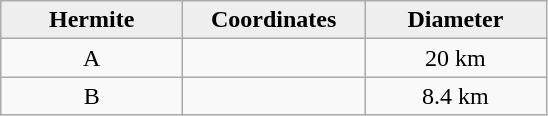<table class="wikitable">
<tr>
<th width="25%" style="background:#eeeeee;">Hermite</th>
<th width="25%" style="background:#eeeeee;">Coordinates</th>
<th width="25%" style="background:#eeeeee;">Diameter</th>
</tr>
<tr>
<td align="center">A</td>
<td align="center"></td>
<td align="center">20 km</td>
</tr>
<tr>
<td align="center">B</td>
<td align="center"></td>
<td align="center">8.4 km</td>
</tr>
</table>
